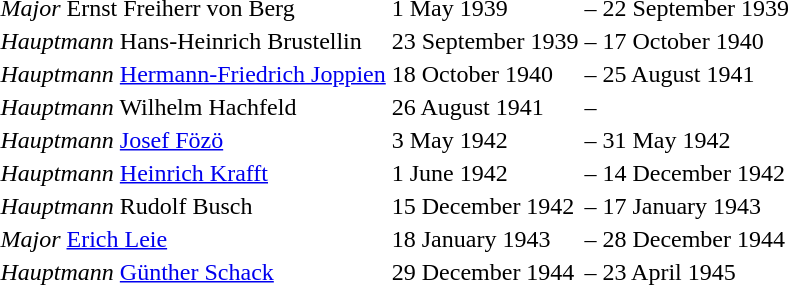<table>
<tr>
<td><em>Major</em> Ernst Freiherr von Berg</td>
<td>1 May 1939</td>
<td>–</td>
<td>22 September 1939</td>
</tr>
<tr>
<td><em>Hauptmann</em> Hans-Heinrich Brustellin</td>
<td>23 September 1939</td>
<td>–</td>
<td>17 October 1940</td>
</tr>
<tr>
<td><em>Hauptmann</em> <a href='#'>Hermann-Friedrich Joppien</a></td>
<td>18 October 1940</td>
<td>–</td>
<td>25 August 1941</td>
</tr>
<tr>
<td><em>Hauptmann</em> Wilhelm Hachfeld</td>
<td>26 August 1941</td>
<td>–</td>
<td></td>
</tr>
<tr>
<td><em>Hauptmann</em> <a href='#'>Josef Fözö</a></td>
<td>3 May 1942</td>
<td>–</td>
<td>31 May 1942</td>
</tr>
<tr>
<td><em>Hauptmann</em> <a href='#'>Heinrich Krafft</a></td>
<td>1 June 1942</td>
<td>–</td>
<td>14 December 1942</td>
</tr>
<tr>
<td><em>Hauptmann</em> Rudolf Busch</td>
<td>15 December 1942</td>
<td>–</td>
<td>17 January 1943</td>
</tr>
<tr>
<td><em>Major</em> <a href='#'>Erich Leie</a></td>
<td>18 January 1943</td>
<td>–</td>
<td>28 December 1944</td>
</tr>
<tr>
<td><em>Hauptmann</em> <a href='#'>Günther Schack</a></td>
<td>29 December 1944</td>
<td>–</td>
<td>23 April 1945</td>
</tr>
</table>
